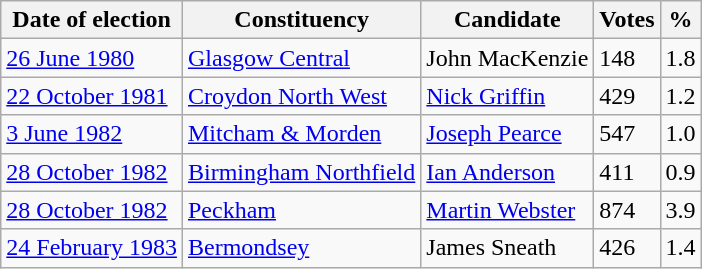<table class="wikitable sortable">
<tr>
<th>Date of election</th>
<th>Constituency</th>
<th>Candidate</th>
<th>Votes</th>
<th>%</th>
</tr>
<tr>
<td><a href='#'>26 June 1980</a></td>
<td><a href='#'>Glasgow Central</a></td>
<td>John MacKenzie</td>
<td>148</td>
<td>1.8</td>
</tr>
<tr>
<td><a href='#'>22 October 1981</a></td>
<td><a href='#'>Croydon North West</a></td>
<td><a href='#'>Nick Griffin</a></td>
<td>429</td>
<td>1.2</td>
</tr>
<tr>
<td><a href='#'>3 June 1982</a></td>
<td><a href='#'>Mitcham & Morden</a></td>
<td><a href='#'>Joseph Pearce</a></td>
<td>547</td>
<td>1.0</td>
</tr>
<tr>
<td><a href='#'>28 October 1982</a></td>
<td><a href='#'>Birmingham Northfield</a></td>
<td><a href='#'>Ian Anderson</a></td>
<td>411</td>
<td>0.9</td>
</tr>
<tr>
<td><a href='#'>28 October 1982</a></td>
<td><a href='#'>Peckham</a></td>
<td><a href='#'>Martin Webster</a></td>
<td>874</td>
<td>3.9</td>
</tr>
<tr>
<td><a href='#'>24 February 1983</a></td>
<td><a href='#'>Bermondsey</a></td>
<td>James Sneath</td>
<td>426</td>
<td>1.4</td>
</tr>
</table>
